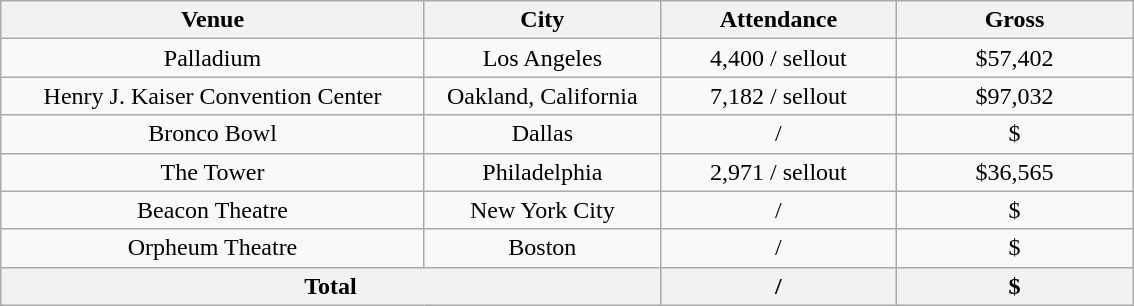<table class="wikitable" style="text-align:center;">
<tr>
<th style="width:275px;">Venue</th>
<th style="width:150px;">City</th>
<th style="width:150px;">Attendance</th>
<th style="width:150px;">Gross</th>
</tr>
<tr>
<td>Palladium</td>
<td>Los Angeles</td>
<td>4,400 / sellout</td>
<td>$57,402</td>
</tr>
<tr>
<td>Henry J. Kaiser Convention Center</td>
<td>Oakland, California</td>
<td>7,182 / sellout</td>
<td>$97,032</td>
</tr>
<tr>
<td>Bronco Bowl</td>
<td>Dallas</td>
<td>/</td>
<td>$</td>
</tr>
<tr>
<td>The Tower</td>
<td>Philadelphia</td>
<td>2,971 / sellout</td>
<td>$36,565</td>
</tr>
<tr>
<td>Beacon Theatre</td>
<td>New York City</td>
<td>/</td>
<td>$</td>
</tr>
<tr>
<td>Orpheum Theatre</td>
<td>Boston</td>
<td>/</td>
<td>$</td>
</tr>
<tr>
<th colspan="2">Total</th>
<th>/</th>
<th>$</th>
</tr>
</table>
